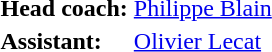<table>
<tr>
<td><strong>Head coach:</strong></td>
<td><a href='#'>Philippe Blain</a></td>
</tr>
<tr>
<td><strong>Assistant:</strong></td>
<td><a href='#'>Olivier Lecat</a></td>
</tr>
</table>
